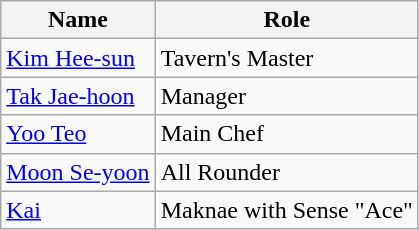<table class="wikitable">
<tr>
<th>Name</th>
<th>Role</th>
</tr>
<tr>
<td><a href='#'>Kim Hee-sun</a></td>
<td>Tavern's Master</td>
</tr>
<tr>
<td><a href='#'>Tak Jae-hoon</a></td>
<td>Manager</td>
</tr>
<tr>
<td><a href='#'>Yoo Teo</a></td>
<td>Main Chef</td>
</tr>
<tr>
<td><a href='#'>Moon Se-yoon</a></td>
<td>All Rounder</td>
</tr>
<tr>
<td><a href='#'>Kai</a></td>
<td>Maknae with Sense "Ace"</td>
</tr>
</table>
